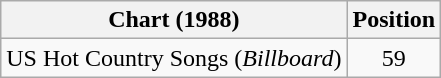<table class="wikitable">
<tr>
<th>Chart (1988)</th>
<th>Position</th>
</tr>
<tr>
<td>US Hot Country Songs (<em>Billboard</em>)</td>
<td align="center">59</td>
</tr>
</table>
